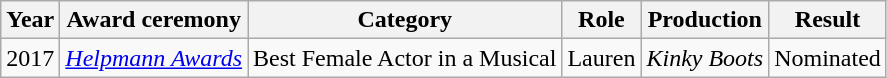<table class="wikitable">
<tr>
<th>Year</th>
<th>Award ceremony</th>
<th>Category</th>
<th>Role</th>
<th>Production</th>
<th>Result</th>
</tr>
<tr>
<td>2017</td>
<td><em><a href='#'>Helpmann Awards</a></em></td>
<td>Best Female Actor in a Musical</td>
<td>Lauren</td>
<td><em>Kinky Boots</em></td>
<td>Nominated</td>
</tr>
</table>
